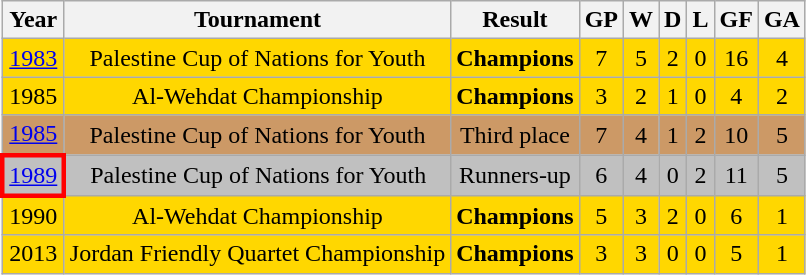<table class="wikitable" style="text-align: center;font-size:100%">
<tr>
<th>Year</th>
<th>Tournament</th>
<th>Result</th>
<th>GP</th>
<th>W</th>
<th>D</th>
<th>L</th>
<th>GF</th>
<th>GA</th>
</tr>
<tr style="background:gold;">
<td> <a href='#'>1983</a></td>
<td>Palestine Cup of Nations for Youth</td>
<td><strong>Champions</strong></td>
<td>7</td>
<td>5</td>
<td>2</td>
<td>0</td>
<td>16</td>
<td>4</td>
</tr>
<tr style="background:gold;">
<td> 1985</td>
<td>Al-Wehdat Championship</td>
<td><strong>Champions</strong></td>
<td>3</td>
<td>2</td>
<td>1</td>
<td>0</td>
<td>4</td>
<td>2</td>
</tr>
<tr style="background:#cc9966;">
<td> <a href='#'>1985</a></td>
<td>Palestine Cup of Nations for Youth</td>
<td>Third place</td>
<td>7</td>
<td>4</td>
<td>1</td>
<td>2</td>
<td>10</td>
<td>5</td>
</tr>
<tr style="background:silver;">
<td style="border: 3px solid red"> <a href='#'>1989</a></td>
<td>Palestine Cup of Nations for Youth</td>
<td>Runners-up</td>
<td>6</td>
<td>4</td>
<td>0</td>
<td>2</td>
<td>11</td>
<td>5</td>
</tr>
<tr style="background:gold;">
<td> 1990</td>
<td>Al-Wehdat Championship</td>
<td><strong>Champions</strong></td>
<td>5</td>
<td>3</td>
<td>2</td>
<td>0</td>
<td>6</td>
<td>1</td>
</tr>
<tr style="background:gold;">
<td> 2013</td>
<td>Jordan Friendly Quartet Championship</td>
<td><strong>Champions</strong></td>
<td>3</td>
<td>3</td>
<td>0</td>
<td>0</td>
<td>5</td>
<td>1</td>
</tr>
</table>
